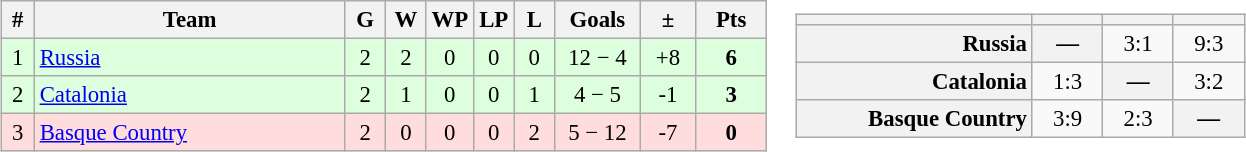<table>
<tr>
<td><br><table class="wikitable" style="font-size: 95%; text-align: center">
<tr>
<th width="15">#</th>
<th width="200">Team</th>
<th width="20" title="Games">G</th>
<th width="20" title="Win">W</th>
<th width="20" title="Win by Penalty">WP</th>
<th width="20" title="Lost by Penalty">LP</th>
<th width="20" title="Lost">L</th>
<th width="50" title="Goals">Goals</th>
<th width="30" title="Diff">±</th>
<th width="40" title="Points">Pts</th>
</tr>
<tr style="background: #ddffdd">
<td>1</td>
<td style="text-align: left"> <a href='#'>Russia</a></td>
<td>2</td>
<td>2</td>
<td>0</td>
<td>0</td>
<td>0</td>
<td>12 − 4</td>
<td>+8</td>
<td><strong>6</strong></td>
</tr>
<tr style="background: #ddffdd">
<td>2</td>
<td style="text-align: left"> <a href='#'>Catalonia</a></td>
<td>2</td>
<td>1</td>
<td>0</td>
<td>0</td>
<td>1</td>
<td>4 − 5</td>
<td>-1</td>
<td><strong>3</strong></td>
</tr>
<tr style="background: #ffdddd">
<td>3</td>
<td style="text-align: left"> <a href='#'>Basque Country</a></td>
<td>2</td>
<td>0</td>
<td>0</td>
<td>0</td>
<td>2</td>
<td>5 − 12</td>
<td>-7</td>
<td><strong>0</strong></td>
</tr>
</table>
</td>
<td><br><table class="wikitable" style="font-size: 95%; text-align: center">
<tr>
<th width="150"></th>
<th width="40" title="Russia"></th>
<th width="40" title="Catalonia "></th>
<th width="40" title="Basque Country"></th>
</tr>
<tr>
<th style="text-align: right">Russia</th>
<th>—</th>
<td>3:1</td>
<td>9:3</td>
</tr>
<tr>
<th style="text-align: right">Catalonia</th>
<td>1:3</td>
<th>—</th>
<td>3:2</td>
</tr>
<tr>
<th style="text-align: right">Basque Country</th>
<td>3:9</td>
<td>2:3</td>
<th>—</th>
</tr>
</table>
</td>
</tr>
</table>
